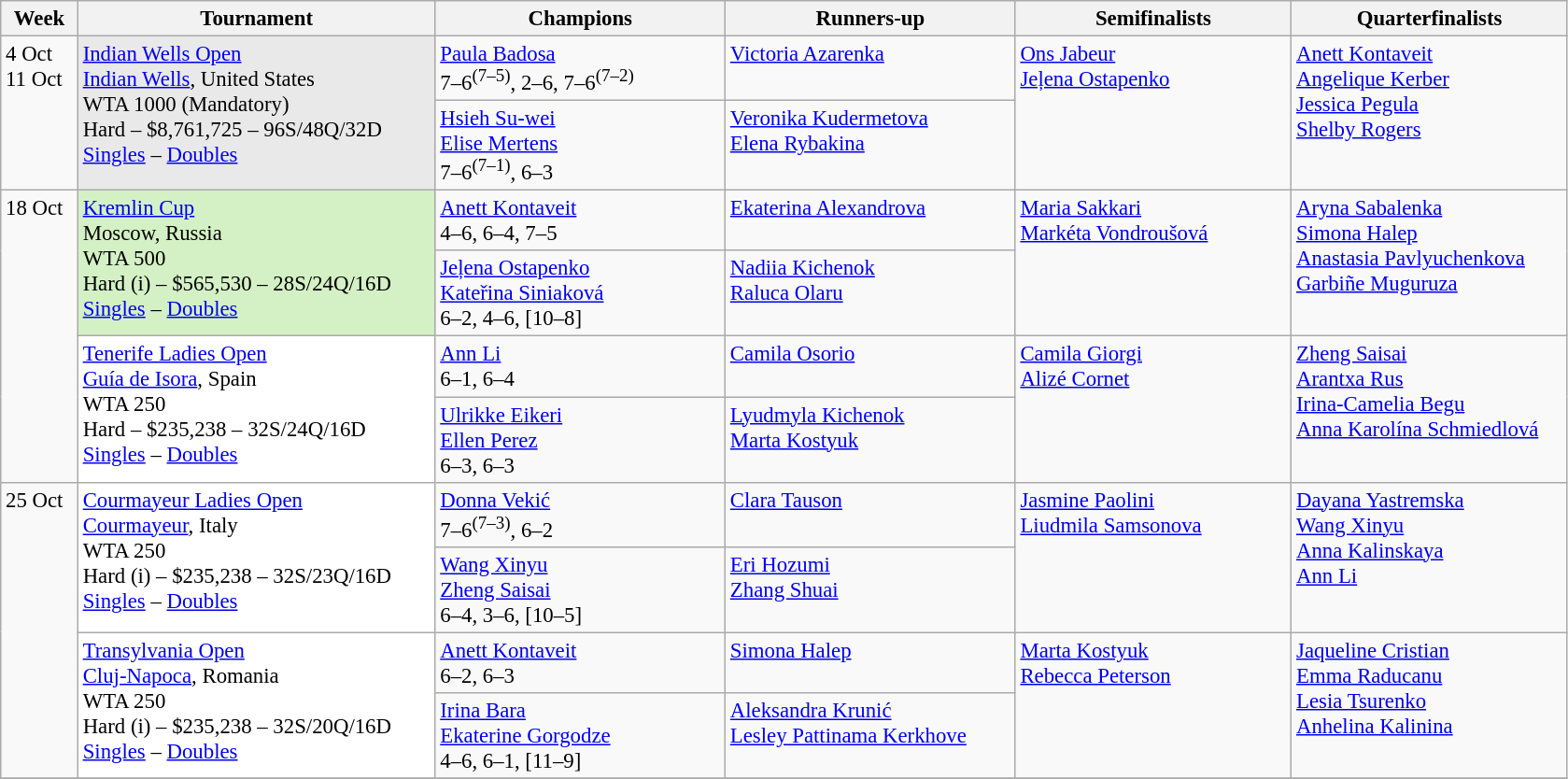<table class=wikitable style=font-size:95%>
<tr>
<th style="width:48px;">Week</th>
<th style="width:248px;">Tournament</th>
<th style="width:200px;">Champions</th>
<th style="width:200px;">Runners-up</th>
<th style="width:190px;">Semifinalists</th>
<th style="width:190px;">Quarterfinalists</th>
</tr>
<tr style="vertical-align:top">
<td rowspan=2>4 Oct <br>11 Oct</td>
<td style="background:#e9e9e9;" rowspan=2><a href='#'>Indian Wells Open</a><br> <a href='#'>Indian Wells</a>, United States<br>WTA 1000 (Mandatory)<br>Hard – $8,761,725 – 96S/48Q/32D <br> <a href='#'>Singles</a> – <a href='#'>Doubles</a></td>
<td> <a href='#'>Paula Badosa</a> <br> 7–6<sup>(7–5)</sup>, 2–6, 7–6<sup>(7–2)</sup></td>
<td> <a href='#'>Victoria Azarenka</a></td>
<td rowspan=2> <a href='#'>Ons Jabeur</a> <br>  <a href='#'>Jeļena Ostapenko</a></td>
<td rowspan=2> <a href='#'>Anett Kontaveit</a> <br>  <a href='#'>Angelique Kerber</a> <br>  <a href='#'>Jessica Pegula</a> <br>  <a href='#'>Shelby Rogers</a></td>
</tr>
<tr style="vertical-align:top" >
<td> <a href='#'>Hsieh Su-wei</a> <br>  <a href='#'>Elise Mertens</a> <br> 7–6<sup>(7–1)</sup>, 6–3</td>
<td> <a href='#'>Veronika Kudermetova</a> <br>  <a href='#'>Elena Rybakina</a></td>
</tr>
<tr style="vertical-align:top">
<td rowspan=4>18 Oct</td>
<td style="background:#D4F1C5;" rowspan=2><a href='#'>Kremlin Cup</a><br> Moscow, Russia<br>WTA 500<br>Hard (i) – $565,530 – 28S/24Q/16D <br> <a href='#'>Singles</a> – <a href='#'>Doubles</a></td>
<td> <a href='#'>Anett Kontaveit</a> <br> 4–6, 6–4, 7–5</td>
<td> <a href='#'>Ekaterina Alexandrova</a></td>
<td rowspan=2> <a href='#'>Maria Sakkari</a> <br>  <a href='#'>Markéta Vondroušová</a></td>
<td rowspan=2> <a href='#'>Aryna Sabalenka</a> <br> <a href='#'>Simona Halep</a> <br> <a href='#'>Anastasia Pavlyuchenkova</a> <br>  <a href='#'>Garbiñe Muguruza</a></td>
</tr>
<tr style="vertical-align:top">
<td> <a href='#'>Jeļena Ostapenko</a> <br>  <a href='#'>Kateřina Siniaková</a> <br> 6–2, 4–6, [10–8]</td>
<td> <a href='#'>Nadiia Kichenok</a> <br>  <a href='#'>Raluca Olaru</a></td>
</tr>
<tr style="vertical-align:top">
<td style="background:#fff;" rowspan=2><a href='#'>Tenerife Ladies Open</a><br> <a href='#'>Guía de Isora</a>, Spain<br>WTA 250<br>Hard – $235,238 – 32S/24Q/16D <br> <a href='#'>Singles</a> – <a href='#'>Doubles</a></td>
<td> <a href='#'>Ann Li</a> <br> 6–1, 6–4</td>
<td> <a href='#'>Camila Osorio</a></td>
<td rowspan=2> <a href='#'>Camila Giorgi</a> <br>  <a href='#'>Alizé Cornet</a></td>
<td rowspan=2> <a href='#'>Zheng Saisai</a> <br> <a href='#'>Arantxa Rus</a> <br> <a href='#'>Irina-Camelia Begu</a> <br>  <a href='#'>Anna Karolína Schmiedlová</a></td>
</tr>
<tr style="vertical-align:top">
<td> <a href='#'>Ulrikke Eikeri</a> <br>  <a href='#'>Ellen Perez</a> <br>6–3, 6–3</td>
<td> <a href='#'>Lyudmyla Kichenok</a> <br>  <a href='#'>Marta Kostyuk</a></td>
</tr>
<tr style="vertical-align:top">
<td rowspan="4">25 Oct</td>
<td style="background:#fff;" rowspan=2><a href='#'>Courmayeur Ladies Open</a><br> <a href='#'>Courmayeur</a>, Italy<br>WTA 250<br>Hard (i) – $235,238 – 32S/23Q/16D <br> <a href='#'>Singles</a> – <a href='#'>Doubles</a></td>
<td> <a href='#'>Donna Vekić</a> <br> 7–6<sup>(7–3)</sup>, 6–2</td>
<td> <a href='#'>Clara Tauson</a></td>
<td rowspan=2> <a href='#'>Jasmine Paolini</a> <br>  <a href='#'>Liudmila Samsonova</a></td>
<td rowspan=2> <a href='#'>Dayana Yastremska</a> <br> <a href='#'>Wang Xinyu</a> <br> <a href='#'>Anna Kalinskaya</a> <br>  <a href='#'>Ann Li</a></td>
</tr>
<tr style="vertical-align:top">
<td> <a href='#'>Wang Xinyu</a> <br>  <a href='#'>Zheng Saisai</a> <br> 6–4, 3–6, [10–5]</td>
<td> <a href='#'>Eri Hozumi</a> <br>  <a href='#'>Zhang Shuai</a></td>
</tr>
<tr style="vertical-align:top">
<td style="background:#fff;" rowspan=2><a href='#'>Transylvania Open</a><br> <a href='#'>Cluj-Napoca</a>, Romania<br>WTA 250<br>Hard (i) – $235,238 – 32S/20Q/16D <br> <a href='#'>Singles</a> – <a href='#'>Doubles</a></td>
<td> <a href='#'>Anett Kontaveit</a> <br> 6–2, 6–3</td>
<td> <a href='#'>Simona Halep</a></td>
<td rowspan=2> <a href='#'>Marta Kostyuk</a> <br>  <a href='#'>Rebecca Peterson</a></td>
<td rowspan=2> <a href='#'>Jaqueline Cristian</a> <br> <a href='#'>Emma Raducanu</a> <br> <a href='#'>Lesia Tsurenko</a> <br>  <a href='#'>Anhelina Kalinina</a></td>
</tr>
<tr style="vertical-align:top">
<td> <a href='#'>Irina Bara</a> <br>  <a href='#'>Ekaterine Gorgodze</a> <br> 4–6, 6–1, [11–9]</td>
<td> <a href='#'>Aleksandra Krunić</a> <br>  <a href='#'>Lesley Pattinama Kerkhove</a></td>
</tr>
<tr style="vertical-align:top">
</tr>
</table>
